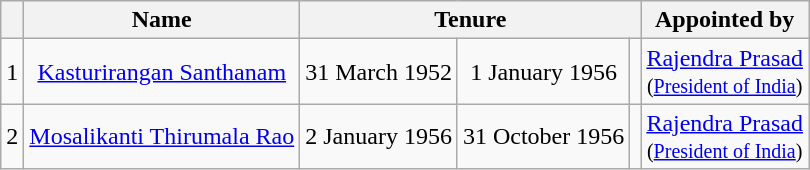<table class="wikitable" style="text-align:center">
<tr>
<th scope="col"></th>
<th scope="col">Name</th>
<th colspan="3" scope="col">Tenure</th>
<th>Appointed by</th>
</tr>
<tr>
<td>1</td>
<td><a href='#'>Kasturirangan Santhanam</a></td>
<td>31 March 1952</td>
<td>1 January 1956</td>
<td></td>
<td><a href='#'>Rajendra Prasad</a><br><small>(<a href='#'>President of India</a>)</small></td>
</tr>
<tr>
<td>2</td>
<td><a href='#'>Mosalikanti Thirumala Rao</a></td>
<td>2 January 1956</td>
<td>31 October 1956</td>
<td></td>
<td><a href='#'>Rajendra Prasad</a><br><small>(<a href='#'>President of India</a>)</small></td>
</tr>
</table>
